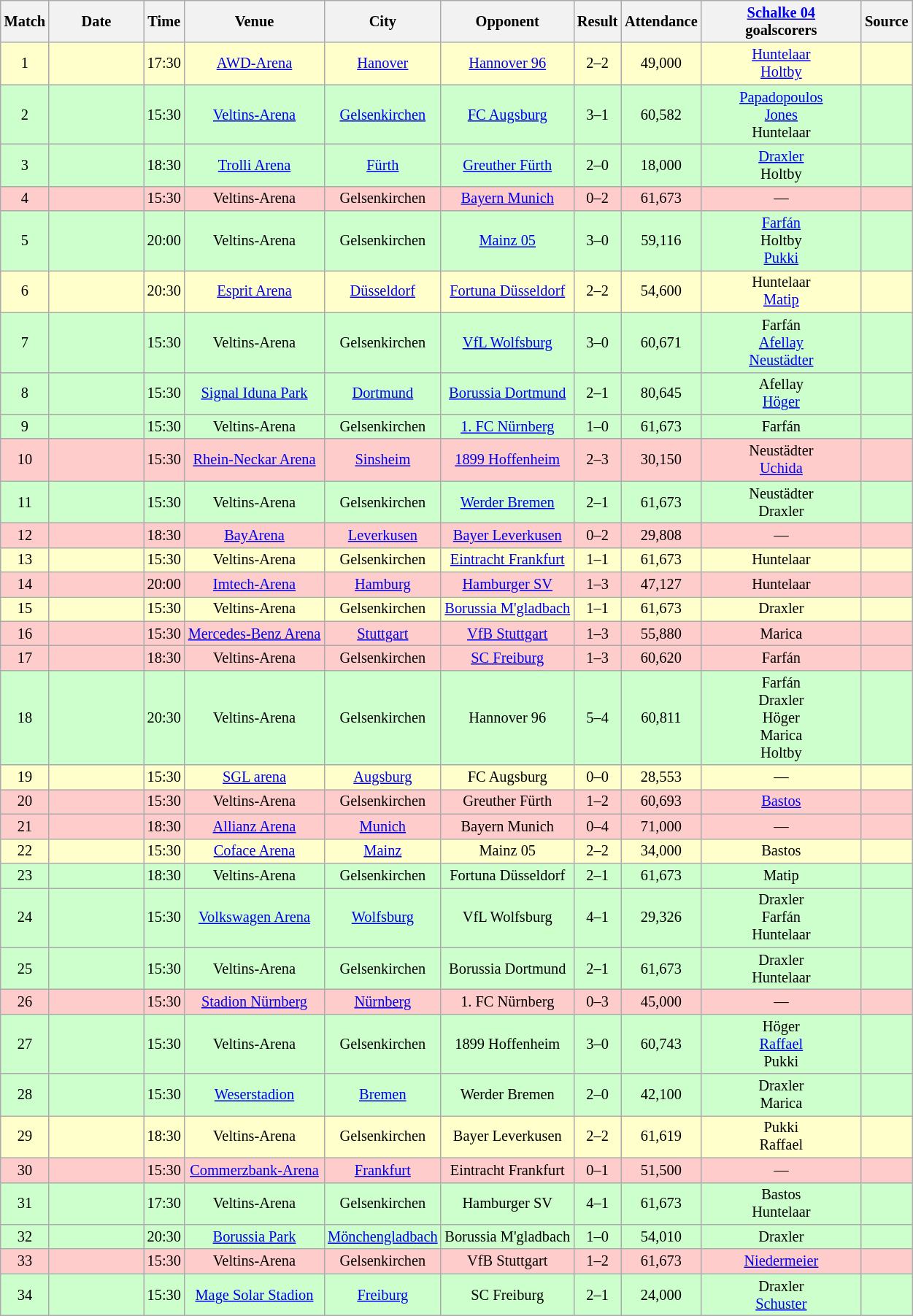<table class="wikitable" Style="text-align: center;font-size:85%">
<tr>
<th>Match</th>
<th style="width:80px">Date</th>
<th>Time</th>
<th>Venue</th>
<th>City</th>
<th>Opponent</th>
<th>Result</th>
<th>Attendance</th>
<th style="width:140px"><a href='#'>Schalke 04</a><br>goalscorers</th>
<th>Source</th>
</tr>
<tr style="background:#ffc;">
<td>1</td>
<td></td>
<td>17:30</td>
<td><a href='#'>AWD-Arena</a></td>
<td><a href='#'>Hanover</a></td>
<td><a href='#'>Hannover 96</a></td>
<td>2–2</td>
<td>49,000</td>
<td><a href='#'>Huntelaar</a>  <br> <a href='#'>Holtby</a> </td>
<td></td>
</tr>
<tr style="background:#cfc;">
<td>2</td>
<td></td>
<td>15:30</td>
<td><a href='#'>Veltins-Arena</a></td>
<td><a href='#'>Gelsenkirchen</a></td>
<td><a href='#'>FC Augsburg</a></td>
<td>3–1</td>
<td>60,582</td>
<td><a href='#'>Papadopoulos</a> <br> <a href='#'>Jones</a> <br> Huntelaar </td>
<td></td>
</tr>
<tr style="background:#cfc;">
<td>3</td>
<td></td>
<td>18:30</td>
<td><a href='#'>Trolli Arena</a></td>
<td><a href='#'>Fürth</a></td>
<td><a href='#'>Greuther Fürth</a></td>
<td>2–0</td>
<td>18,000</td>
<td><a href='#'>Draxler</a>  <br> Holtby </td>
<td></td>
</tr>
<tr style="background:#fcc;">
<td>4</td>
<td></td>
<td>15:30</td>
<td>Veltins-Arena</td>
<td>Gelsenkirchen</td>
<td><a href='#'>Bayern Munich</a></td>
<td>0–2</td>
<td>61,673</td>
<td>—</td>
<td></td>
</tr>
<tr style="background:#cfc;">
<td>5</td>
<td></td>
<td>20:00</td>
<td>Veltins-Arena</td>
<td>Gelsenkirchen</td>
<td><a href='#'>Mainz 05</a></td>
<td>3–0</td>
<td>59,116</td>
<td><a href='#'>Farfán</a> <br>Holtby <br><a href='#'>Pukki</a> </td>
<td></td>
</tr>
<tr style="background:#ffc;">
<td>6</td>
<td></td>
<td>20:30</td>
<td><a href='#'>Esprit Arena</a></td>
<td><a href='#'>Düsseldorf</a></td>
<td><a href='#'>Fortuna Düsseldorf</a></td>
<td>2–2</td>
<td>54,600</td>
<td>Huntelaar <br><a href='#'>Matip</a> </td>
<td></td>
</tr>
<tr style="background:#cfc;">
<td>7</td>
<td></td>
<td>15:30</td>
<td>Veltins-Arena</td>
<td>Gelsenkirchen</td>
<td><a href='#'>VfL Wolfsburg</a></td>
<td>3–0</td>
<td>60,671</td>
<td>Farfán  <br> <a href='#'>Afellay</a>  <br> <a href='#'>Neustädter</a> </td>
<td></td>
</tr>
<tr style="background:#cfc;">
<td>8</td>
<td></td>
<td>15:30</td>
<td><a href='#'>Signal Iduna Park</a></td>
<td><a href='#'>Dortmund</a></td>
<td><a href='#'>Borussia Dortmund</a></td>
<td>2–1</td>
<td>80,645</td>
<td>Afellay  <br> <a href='#'>Höger</a> </td>
<td></td>
</tr>
<tr style="background:#cfc;">
<td>9</td>
<td></td>
<td>15:30</td>
<td>Veltins-Arena</td>
<td>Gelsenkirchen</td>
<td><a href='#'>1. FC Nürnberg</a></td>
<td>1–0</td>
<td>61,673</td>
<td>Farfán </td>
<td></td>
</tr>
<tr>
</tr>
<tr style="background:#fcc;">
<td>10</td>
<td></td>
<td>15:30</td>
<td><a href='#'>Rhein-Neckar Arena</a></td>
<td><a href='#'>Sinsheim</a></td>
<td><a href='#'>1899 Hoffenheim</a></td>
<td>2–3</td>
<td>30,150</td>
<td>Neustädter <br><a href='#'>Uchida</a> </td>
<td></td>
</tr>
<tr style="background:#cfc;">
<td>11</td>
<td></td>
<td>15:30</td>
<td>Veltins-Arena</td>
<td>Gelsenkirchen</td>
<td><a href='#'>Werder Bremen</a></td>
<td>2–1</td>
<td>61,673</td>
<td>Neustädter  <br> Draxler </td>
<td></td>
</tr>
<tr style="background:#fcc;">
<td>12</td>
<td></td>
<td>18:30</td>
<td><a href='#'>BayArena</a></td>
<td><a href='#'>Leverkusen</a></td>
<td><a href='#'>Bayer Leverkusen</a></td>
<td>0–2</td>
<td>29,808</td>
<td>—</td>
<td></td>
</tr>
<tr style="background:#ffc;">
<td>13</td>
<td></td>
<td>15:30</td>
<td>Veltins-Arena</td>
<td>Gelsenkirchen</td>
<td><a href='#'>Eintracht Frankfurt</a></td>
<td>1–1</td>
<td>61,673</td>
<td>Huntelaar </td>
<td></td>
</tr>
<tr style="background:#fcc;">
<td>14</td>
<td></td>
<td>20:00</td>
<td><a href='#'>Imtech-Arena</a></td>
<td><a href='#'>Hamburg</a></td>
<td><a href='#'>Hamburger SV</a></td>
<td>1–3</td>
<td>47,127</td>
<td>Huntelaar </td>
<td></td>
</tr>
<tr style="background:#ffc;">
<td>15</td>
<td></td>
<td>15:30</td>
<td>Veltins-Arena</td>
<td>Gelsenkirchen</td>
<td><a href='#'>Borussia M'gladbach</a></td>
<td>1–1</td>
<td>61,673</td>
<td>Draxler </td>
<td></td>
</tr>
<tr style="background:#fcc;">
<td>16</td>
<td></td>
<td>15:30</td>
<td><a href='#'>Mercedes-Benz Arena</a></td>
<td><a href='#'>Stuttgart</a></td>
<td><a href='#'>VfB Stuttgart</a></td>
<td>1–3</td>
<td>55,880</td>
<td>Marica </td>
<td></td>
</tr>
<tr style="background:#fcc;">
<td>17</td>
<td></td>
<td>18:30</td>
<td>Veltins-Arena</td>
<td>Gelsenkirchen</td>
<td><a href='#'>SC Freiburg</a></td>
<td>1–3</td>
<td>60,620</td>
<td>Farfán </td>
<td></td>
</tr>
<tr style="background:#cfc;">
<td>18</td>
<td></td>
<td>20:30</td>
<td>Veltins-Arena</td>
<td>Gelsenkirchen</td>
<td>Hannover 96</td>
<td>5–4</td>
<td>60,811</td>
<td>Farfán  <br> Draxler  <br> Höger  <br> Marica  <br> Holtby </td>
<td></td>
</tr>
<tr style="background:#ffc;">
<td>19</td>
<td></td>
<td>15:30</td>
<td><a href='#'>SGL arena</a></td>
<td><a href='#'>Augsburg</a></td>
<td>FC Augsburg</td>
<td>0–0</td>
<td>28,553</td>
<td>—</td>
<td></td>
</tr>
<tr style="background:#fcc;">
<td>20</td>
<td></td>
<td>15:30</td>
<td>Veltins-Arena</td>
<td>Gelsenkirchen</td>
<td>Greuther Fürth</td>
<td>1–2</td>
<td>60,693</td>
<td><a href='#'>Bastos</a> </td>
<td></td>
</tr>
<tr style="background:#fcc;">
<td>21</td>
<td></td>
<td>18:30</td>
<td><a href='#'>Allianz Arena</a></td>
<td><a href='#'>Munich</a></td>
<td>Bayern Munich</td>
<td>0–4</td>
<td>71,000</td>
<td>—</td>
<td></td>
</tr>
<tr style="background:#ffc;">
<td>22</td>
<td></td>
<td>15:30</td>
<td><a href='#'>Coface Arena</a></td>
<td><a href='#'>Mainz</a></td>
<td>Mainz 05</td>
<td>2–2</td>
<td>34,000</td>
<td>Bastos </td>
<td></td>
</tr>
<tr style="background:#cfc;">
<td>23</td>
<td></td>
<td>18:30</td>
<td>Veltins-Arena</td>
<td>Gelsenkirchen</td>
<td>Fortuna Düsseldorf</td>
<td>2–1</td>
<td>61,673</td>
<td>Matip </td>
<td></td>
</tr>
<tr style="background:#cfc;">
<td>24</td>
<td></td>
<td>15:30</td>
<td><a href='#'>Volkswagen Arena</a></td>
<td><a href='#'>Wolfsburg</a></td>
<td>VfL Wolfsburg</td>
<td>4–1</td>
<td>29,326</td>
<td>Draxler  <br> Farfán  <br> Huntelaar </td>
<td></td>
</tr>
<tr style="background:#cfc;">
<td>25</td>
<td></td>
<td>15:30</td>
<td>Veltins-Arena</td>
<td>Gelsenkirchen</td>
<td>Borussia Dortmund</td>
<td>2–1</td>
<td>61,673</td>
<td>Draxler  <br> Huntelaar </td>
<td></td>
</tr>
<tr style="background:#fcc;">
<td>26</td>
<td></td>
<td>15:30</td>
<td><a href='#'>Stadion Nürnberg</a></td>
<td><a href='#'>Nürnberg</a></td>
<td>1. FC Nürnberg</td>
<td>0–3</td>
<td>45,000</td>
<td>—</td>
<td></td>
</tr>
<tr style="background:#cfc;">
<td>27</td>
<td></td>
<td>15:30</td>
<td>Veltins-Arena</td>
<td>Gelsenkirchen</td>
<td>1899 Hoffenheim</td>
<td>3–0</td>
<td>60,743</td>
<td>Höger  <br> <a href='#'>Raffael</a>  <br> Pukki </td>
<td></td>
</tr>
<tr style="background:#cfc;">
<td>28</td>
<td></td>
<td>15:30</td>
<td><a href='#'>Weserstadion</a></td>
<td><a href='#'>Bremen</a></td>
<td>Werder Bremen</td>
<td>2–0</td>
<td>42,100</td>
<td>Draxler  <br> Marica </td>
<td></td>
</tr>
<tr style="background:#ffc;">
<td>29</td>
<td></td>
<td>18:30</td>
<td>Veltins-Arena</td>
<td>Gelsenkirchen</td>
<td>Bayer Leverkusen</td>
<td>2–2</td>
<td>61,619</td>
<td>Pukki  <br> Raffael </td>
<td></td>
</tr>
<tr style="background:#fcc;">
<td>30</td>
<td></td>
<td>15:30</td>
<td><a href='#'>Commerzbank-Arena</a></td>
<td><a href='#'>Frankfurt</a></td>
<td>Eintracht Frankfurt</td>
<td>0–1</td>
<td>51,500</td>
<td>—</td>
<td></td>
</tr>
<tr style="background:#cfc;">
<td>31</td>
<td></td>
<td>17:30</td>
<td>Veltins-Arena</td>
<td>Gelsenkirchen</td>
<td>Hamburger SV</td>
<td>4–1</td>
<td>61,673</td>
<td>Bastos  <br> Huntelaar </td>
<td></td>
</tr>
<tr style="background:#cfc;">
<td>32</td>
<td></td>
<td>20:30</td>
<td><a href='#'>Borussia Park</a></td>
<td><a href='#'>Mönchengladbach</a></td>
<td>Borussia M'gladbach</td>
<td>1–0</td>
<td>54,010</td>
<td>Draxler </td>
<td></td>
</tr>
<tr style="background:#fcc;">
<td>33</td>
<td></td>
<td>15:30</td>
<td>Veltins-Arena</td>
<td>Gelsenkirchen</td>
<td>VfB Stuttgart</td>
<td>1–2</td>
<td>61,673</td>
<td><a href='#'>Niedermeier</a>  </td>
<td></td>
</tr>
<tr style="background:#cfc;">
<td>34</td>
<td></td>
<td>15:30</td>
<td><a href='#'>Mage Solar Stadion</a></td>
<td><a href='#'>Freiburg</a></td>
<td>SC Freiburg</td>
<td>2–1</td>
<td>24,000</td>
<td>Draxler  <br> <a href='#'>Schuster</a>  </td>
<td></td>
</tr>
</table>
